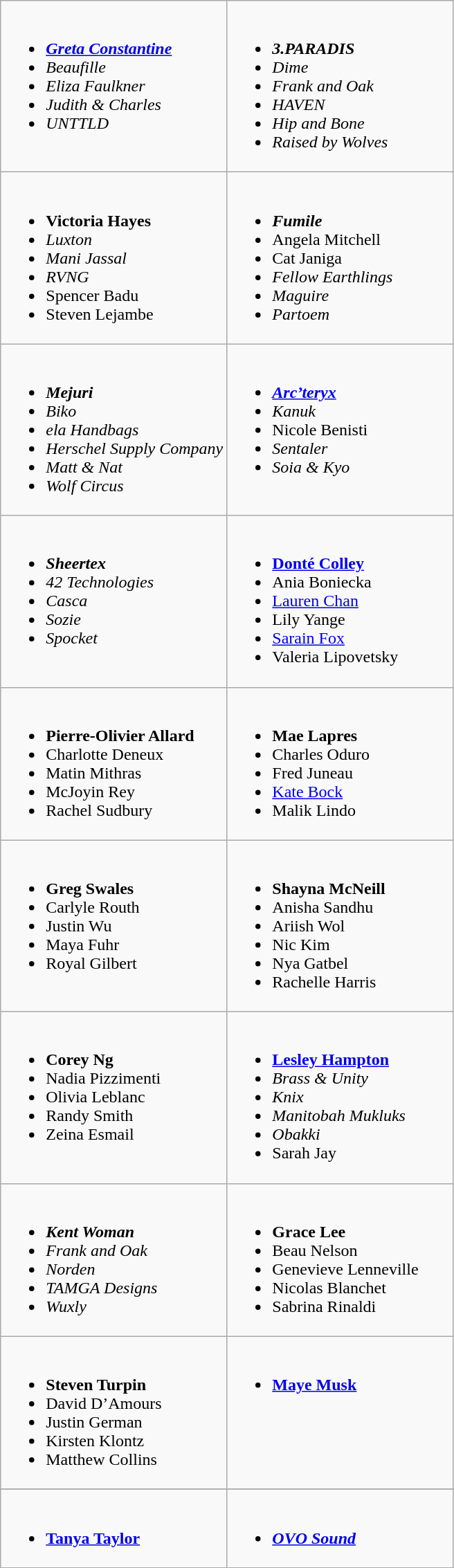<table class="wikitable">
<tr>
<td style="vertical-align:top;" width="50%"><br><ul><li><strong><em><a href='#'>Greta Constantine</a></em></strong></li><li><em>Beaufille</em></li><li><em>Eliza Faulkner</em></li><li><em>Judith & Charles</em></li><li><em>UNTTLD</em></li></ul></td>
<td style="vertical-align:top;" width="50%"><br><ul><li><strong><em>3.PARADIS</em></strong></li><li><em>Dime</em></li><li><em>Frank and Oak</em></li><li><em>HAVEN</em></li><li><em>Hip and Bone</em></li><li><em>Raised by Wolves</em></li></ul></td>
</tr>
<tr>
<td style="vertical-align:top;" width="50%"><br><ul><li><strong>Victoria Hayes</strong></li><li><em>Luxton</em></li><li><em>Mani Jassal</em></li><li><em>RVNG</em></li><li>Spencer Badu</li><li>Steven Lejambe</li></ul></td>
<td style="vertical-align:top;" width="50%"><br><ul><li><strong><em>Fumile</em></strong></li><li>Angela Mitchell</li><li>Cat Janiga</li><li><em>Fellow Earthlings</em></li><li><em>Maguire</em></li><li><em>Partoem</em></li></ul></td>
</tr>
<tr>
<td style="vertical-align:top;" width="50%"><br><ul><li><strong><em>Mejuri</em></strong></li><li><em>Biko</em></li><li><em>ela Handbags</em></li><li><em>Herschel Supply Company</em></li><li><em>Matt & Nat</em></li><li><em>Wolf Circus</em></li></ul></td>
<td style="vertical-align:top;" width="50%"><br><ul><li><strong><em><a href='#'>Arc’teryx</a></em></strong></li><li><em>Kanuk</em></li><li>Nicole Benisti</li><li><em>Sentaler</em></li><li><em>Soia & Kyo</em></li></ul></td>
</tr>
<tr>
<td style="vertical-align:top;" width="50%"><br><ul><li><strong><em>Sheertex</em></strong></li><li><em>42 Technologies</em></li><li><em>Casca</em></li><li><em>Sozie</em></li><li><em>Spocket</em></li></ul></td>
<td style="vertical-align:top;" width="50%"><br><ul><li><strong><a href='#'>Donté Colley</a></strong></li><li>Ania Boniecka</li><li><a href='#'>Lauren Chan</a></li><li>Lily Yange</li><li><a href='#'>Sarain Fox</a></li><li>Valeria Lipovetsky</li></ul></td>
</tr>
<tr>
<td style="vertical-align:top;" width="50%"><br><ul><li><strong>Pierre-Olivier Allard</strong></li><li>Charlotte Deneux</li><li>Matin Mithras</li><li>McJoyin Rey</li><li>Rachel Sudbury</li></ul></td>
<td style="vertical-align:top;" width="50%"><br><ul><li><strong>Mae Lapres</strong></li><li>Charles Oduro</li><li>Fred Juneau</li><li><a href='#'>Kate Bock</a></li><li>Malik Lindo</li></ul></td>
</tr>
<tr>
<td style="vertical-align:top;" width="50%"><br><ul><li><strong>Greg Swales</strong></li><li>Carlyle Routh</li><li>Justin Wu</li><li>Maya Fuhr</li><li>Royal Gilbert</li></ul></td>
<td style="vertical-align:top;" width="50%"><br><ul><li><strong>Shayna McNeill</strong></li><li>Anisha Sandhu</li><li>Ariish Wol</li><li>Nic Kim</li><li>Nya Gatbel</li><li>Rachelle Harris</li></ul></td>
</tr>
<tr>
<td style="vertical-align:top;" width="50%"><br><ul><li><strong>Corey Ng</strong></li><li>Nadia Pizzimenti</li><li>Olivia Leblanc</li><li>Randy Smith</li><li>Zeina Esmail</li></ul></td>
<td style="vertical-align:top;" width="50%"><br><ul><li><strong><a href='#'>Lesley Hampton</a></strong></li><li><em>Brass & Unity</em></li><li><em>Knix</em></li><li><em>Manitobah Mukluks</em></li><li><em>Obakki</em></li><li>Sarah Jay</li></ul></td>
</tr>
<tr>
<td style="vertical-align:top;" width="50%"><br><ul><li><strong><em>Kent Woman</em></strong></li><li><em>Frank and Oak</em></li><li><em>Norden</em></li><li><em>TAMGA Designs</em></li><li><em>Wuxly</em></li></ul></td>
<td style="vertical-align:top;" width="50%"><br><ul><li><strong>Grace Lee</strong></li><li>Beau Nelson</li><li>Genevieve Lenneville</li><li>Nicolas Blanchet</li><li>Sabrina Rinaldi</li></ul></td>
</tr>
<tr>
<td style="vertical-align:top;" width="50%"><br><ul><li><strong>Steven Turpin</strong></li><li>David D’Amours</li><li>Justin German</li><li>Kirsten Klontz</li><li>Matthew Collins</li></ul></td>
<td style="vertical-align:top;" width="50%"><br><ul><li><strong><a href='#'>Maye Musk</a></strong></li></ul></td>
</tr>
<tr>
</tr>
<tr>
<td style="vertical-align:top;" width="50%"><br><ul><li><strong><a href='#'>Tanya Taylor</a></strong></li></ul></td>
<td style="vertical-align:top;" width="50%"><br><ul><li><strong><em><a href='#'>OVO Sound</a></em></strong><br></li></ul></td>
</tr>
</table>
